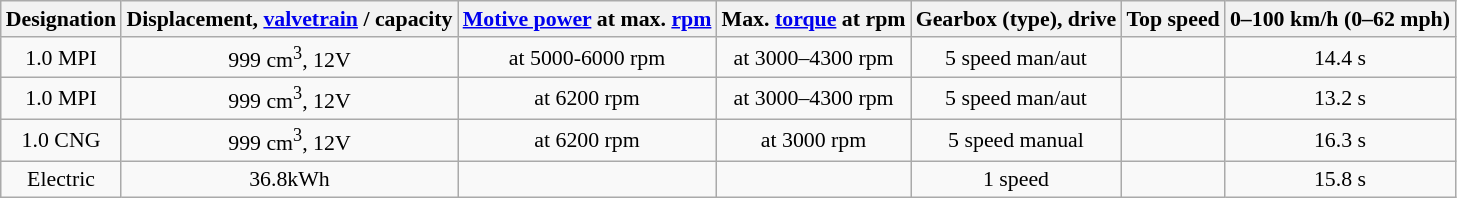<table class="wikitable" style="text-align:center; font-size:91%;">
<tr>
<th>Designation</th>
<th>Displacement, <a href='#'>valvetrain</a> / capacity</th>
<th><a href='#'>Motive power</a> at max. <a href='#'>rpm</a></th>
<th>Max. <a href='#'>torque</a> at rpm</th>
<th>Gearbox (type), drive</th>
<th>Top speed</th>
<th>0–100 km/h (0–62 mph)</th>
</tr>
<tr>
<td>1.0 MPI</td>
<td>999 cm<sup>3</sup>, 12V</td>
<td> at 5000-6000 rpm</td>
<td> at 3000–4300 rpm</td>
<td>5 speed man/aut</td>
<td></td>
<td>14.4 s</td>
</tr>
<tr>
<td>1.0 MPI</td>
<td>999 cm<sup>3</sup>, 12V</td>
<td> at 6200 rpm</td>
<td> at 3000–4300 rpm</td>
<td>5 speed man/aut</td>
<td></td>
<td>13.2 s</td>
</tr>
<tr>
<td>1.0 CNG</td>
<td>999 cm<sup>3</sup>, 12V</td>
<td> at 6200 rpm</td>
<td> at 3000 rpm</td>
<td>5 speed manual</td>
<td></td>
<td>16.3 s</td>
</tr>
<tr>
<td>Electric</td>
<td>36.8kWh</td>
<td></td>
<td></td>
<td>1 speed</td>
<td></td>
<td>15.8 s</td>
</tr>
</table>
